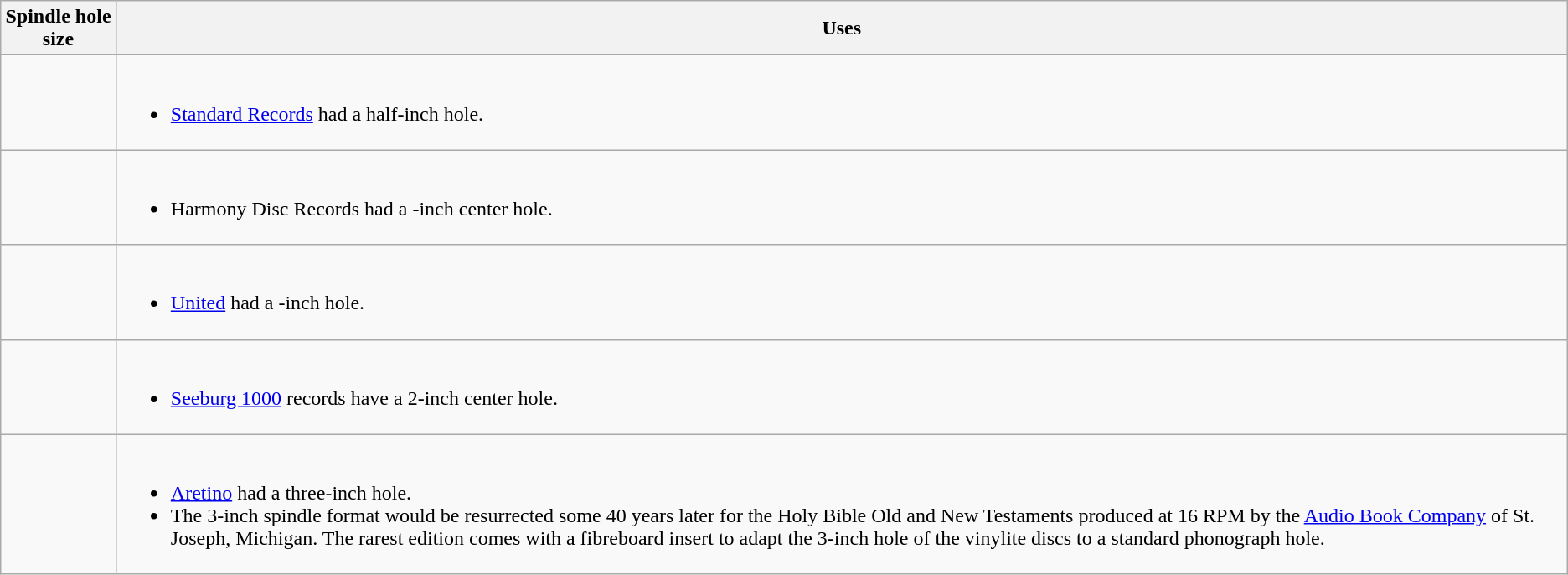<table class="wikitable">
<tr>
<th>Spindle hole size</th>
<th>Uses</th>
</tr>
<tr>
<td></td>
<td><br><ul><li><a href='#'>Standard Records</a> had a half-inch hole.</li></ul></td>
</tr>
<tr>
<td></td>
<td><br><ul><li>Harmony Disc Records had a -inch center hole.</li></ul></td>
</tr>
<tr>
<td></td>
<td><br><ul><li><a href='#'>United</a> had a -inch hole.</li></ul></td>
</tr>
<tr>
<td></td>
<td><br><ul><li><a href='#'>Seeburg 1000</a> records have a 2-inch center hole.</li></ul></td>
</tr>
<tr>
<td></td>
<td><br><ul><li><a href='#'>Aretino</a> had a three-inch hole.</li><li>The 3-inch spindle format would be resurrected some 40 years later for the Holy Bible Old and New Testaments produced at 16 RPM by the <a href='#'>Audio Book Company</a> of St. Joseph, Michigan. The rarest edition comes with a fibreboard insert to adapt the 3-inch hole of the vinylite discs to a standard phonograph hole.</li></ul></td>
</tr>
</table>
